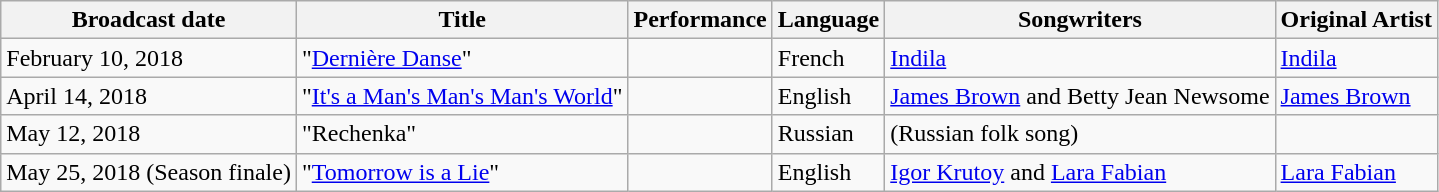<table class="wikitable sortable">
<tr>
<th>Broadcast date</th>
<th>Title</th>
<th>Performance</th>
<th>Language</th>
<th>Songwriters</th>
<th>Original Artist</th>
</tr>
<tr>
<td>February 10, 2018</td>
<td>"<a href='#'>Dernière Danse</a>"</td>
<td></td>
<td>French</td>
<td><a href='#'>Indila</a></td>
<td><a href='#'>Indila</a></td>
</tr>
<tr>
<td>April 14, 2018</td>
<td>"<a href='#'>It's a Man's Man's Man's World</a>"</td>
<td></td>
<td>English</td>
<td><a href='#'>James Brown</a> and Betty Jean Newsome</td>
<td><a href='#'>James Brown</a></td>
</tr>
<tr>
<td>May 12, 2018</td>
<td>"Rechenka"</td>
<td></td>
<td>Russian</td>
<td>(Russian folk song)</td>
<td></td>
</tr>
<tr>
<td>May 25, 2018 (Season finale)</td>
<td>"<a href='#'>Tomorrow is a Lie</a>"</td>
<td></td>
<td>English</td>
<td><a href='#'>Igor Krutoy</a> and <a href='#'>Lara Fabian</a></td>
<td><a href='#'>Lara Fabian</a></td>
</tr>
</table>
